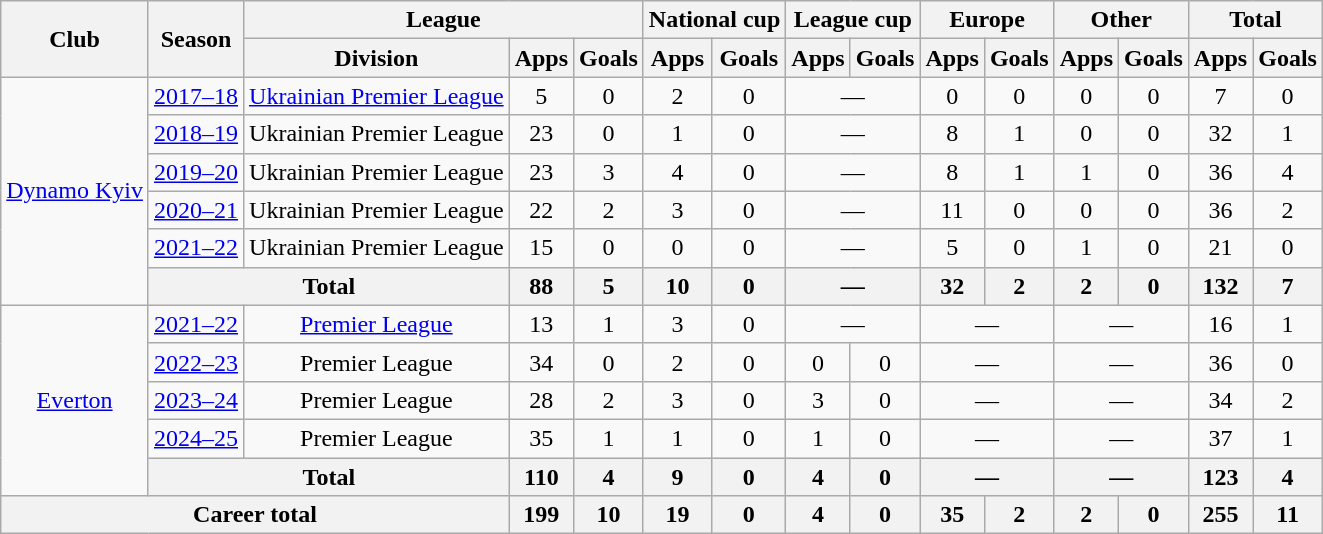<table class="wikitable" style="text-align:center">
<tr>
<th rowspan="2">Club</th>
<th rowspan="2">Season</th>
<th colspan="3">League</th>
<th colspan="2">National cup</th>
<th colspan="2">League cup</th>
<th colspan="2">Europe</th>
<th colspan="2">Other</th>
<th colspan="2">Total</th>
</tr>
<tr>
<th>Division</th>
<th>Apps</th>
<th>Goals</th>
<th>Apps</th>
<th>Goals</th>
<th>Apps</th>
<th>Goals</th>
<th>Apps</th>
<th>Goals</th>
<th>Apps</th>
<th>Goals</th>
<th>Apps</th>
<th>Goals</th>
</tr>
<tr>
<td rowspan="6"><a href='#'>Dynamo Kyiv</a></td>
<td><a href='#'>2017–18</a></td>
<td><a href='#'>Ukrainian Premier League</a></td>
<td>5</td>
<td>0</td>
<td>2</td>
<td>0</td>
<td colspan="2">—</td>
<td>0</td>
<td>0</td>
<td>0</td>
<td>0</td>
<td>7</td>
<td>0</td>
</tr>
<tr>
<td><a href='#'>2018–19</a></td>
<td>Ukrainian Premier League</td>
<td>23</td>
<td>0</td>
<td>1</td>
<td>0</td>
<td colspan="2">—</td>
<td>8</td>
<td>1</td>
<td>0</td>
<td>0</td>
<td>32</td>
<td>1</td>
</tr>
<tr>
<td><a href='#'>2019–20</a></td>
<td>Ukrainian Premier League</td>
<td>23</td>
<td>3</td>
<td>4</td>
<td>0</td>
<td colspan="2">—</td>
<td>8</td>
<td>1</td>
<td>1</td>
<td>0</td>
<td>36</td>
<td>4</td>
</tr>
<tr>
<td><a href='#'>2020–21</a></td>
<td>Ukrainian Premier League</td>
<td>22</td>
<td>2</td>
<td>3</td>
<td>0</td>
<td colspan="2">—</td>
<td>11</td>
<td>0</td>
<td>0</td>
<td>0</td>
<td>36</td>
<td>2</td>
</tr>
<tr>
<td><a href='#'>2021–22</a></td>
<td>Ukrainian Premier League</td>
<td>15</td>
<td>0</td>
<td>0</td>
<td>0</td>
<td colspan="2">—</td>
<td>5</td>
<td>0</td>
<td>1</td>
<td>0</td>
<td>21</td>
<td>0</td>
</tr>
<tr>
<th colspan="2">Total</th>
<th>88</th>
<th>5</th>
<th>10</th>
<th>0</th>
<th colspan="2">—</th>
<th>32</th>
<th>2</th>
<th>2</th>
<th>0</th>
<th>132</th>
<th>7</th>
</tr>
<tr>
<td rowspan="5"><a href='#'>Everton</a></td>
<td><a href='#'>2021–22</a></td>
<td><a href='#'>Premier League</a></td>
<td>13</td>
<td>1</td>
<td>3</td>
<td>0</td>
<td colspan="2">—</td>
<td colspan="2">—</td>
<td colspan="2">—</td>
<td>16</td>
<td>1</td>
</tr>
<tr>
<td><a href='#'>2022–23</a></td>
<td>Premier League</td>
<td>34</td>
<td>0</td>
<td>2</td>
<td>0</td>
<td>0</td>
<td>0</td>
<td colspan="2">—</td>
<td colspan="2">—</td>
<td>36</td>
<td>0</td>
</tr>
<tr>
<td><a href='#'>2023–24</a></td>
<td>Premier League</td>
<td>28</td>
<td>2</td>
<td>3</td>
<td>0</td>
<td>3</td>
<td>0</td>
<td colspan="2">—</td>
<td colspan="2">—</td>
<td>34</td>
<td>2</td>
</tr>
<tr>
<td><a href='#'>2024–25</a></td>
<td>Premier League</td>
<td>35</td>
<td>1</td>
<td>1</td>
<td>0</td>
<td>1</td>
<td>0</td>
<td colspan="2">—</td>
<td colspan="2">—</td>
<td>37</td>
<td>1</td>
</tr>
<tr>
<th colspan="2">Total</th>
<th>110</th>
<th>4</th>
<th>9</th>
<th>0</th>
<th>4</th>
<th>0</th>
<th colspan="2">—</th>
<th colspan="2">—</th>
<th>123</th>
<th>4</th>
</tr>
<tr>
<th colspan="3">Career total</th>
<th>199</th>
<th>10</th>
<th>19</th>
<th>0</th>
<th>4</th>
<th>0</th>
<th>35</th>
<th>2</th>
<th>2</th>
<th>0</th>
<th>255</th>
<th>11</th>
</tr>
</table>
